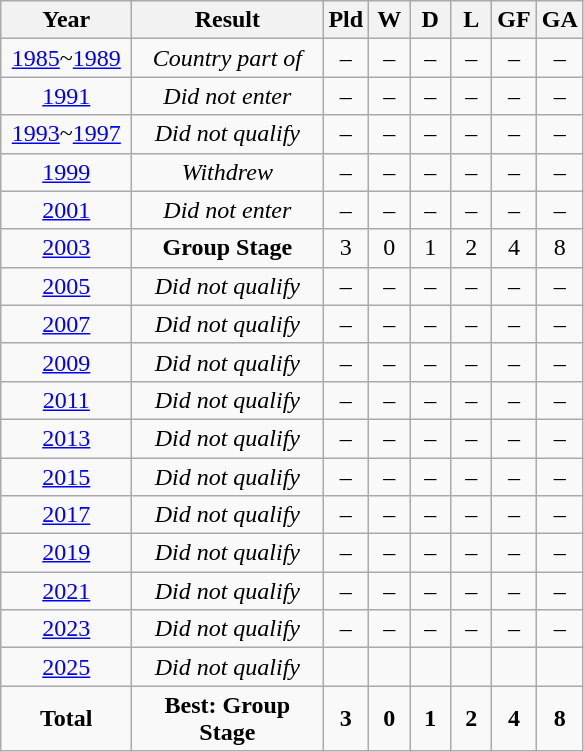<table class="wikitable" style="text-align: center">
<tr>
<th width=80>Year</th>
<th width=120>Result</th>
<th width=20>Pld</th>
<th width=20>W</th>
<th width=20>D</th>
<th width=20>L</th>
<th width=20>GF</th>
<th width=20>GA</th>
</tr>
<tr>
<td><a href='#'>1985</a>~<a href='#'>1989</a></td>
<td><em>Country part of </em></td>
<td>–</td>
<td>–</td>
<td>–</td>
<td>–</td>
<td>–</td>
<td>–</td>
</tr>
<tr>
<td> <a href='#'>1991</a></td>
<td><em>Did not enter</em></td>
<td>–</td>
<td>–</td>
<td>–</td>
<td>–</td>
<td>–</td>
<td>–</td>
</tr>
<tr>
<td><a href='#'>1993</a>~<a href='#'>1997</a></td>
<td><em>Did not qualify</em></td>
<td>–</td>
<td>–</td>
<td>–</td>
<td>–</td>
<td>–</td>
<td>–</td>
</tr>
<tr>
<td> <a href='#'>1999</a></td>
<td><em>Withdrew</em></td>
<td>–</td>
<td>–</td>
<td>–</td>
<td>–</td>
<td>–</td>
<td>–</td>
</tr>
<tr>
<td> <a href='#'>2001</a></td>
<td><em>Did not enter</em></td>
<td>–</td>
<td>–</td>
<td>–</td>
<td>–</td>
<td>–</td>
<td>–</td>
</tr>
<tr>
<td> <a href='#'>2003</a></td>
<td><strong>Group Stage</strong></td>
<td>3</td>
<td>0</td>
<td>1</td>
<td>2</td>
<td>4</td>
<td>8</td>
</tr>
<tr>
<td> <a href='#'>2005</a></td>
<td><em>Did not qualify</em></td>
<td>–</td>
<td>–</td>
<td>–</td>
<td>–</td>
<td>–</td>
<td>–</td>
</tr>
<tr>
<td> <a href='#'>2007</a></td>
<td><em>Did not qualify</em></td>
<td>–</td>
<td>–</td>
<td>–</td>
<td>–</td>
<td>–</td>
<td>–</td>
</tr>
<tr>
<td> <a href='#'>2009</a></td>
<td><em>Did not qualify</em></td>
<td>–</td>
<td>–</td>
<td>–</td>
<td>–</td>
<td>–</td>
<td>–</td>
</tr>
<tr>
<td> <a href='#'>2011</a></td>
<td><em>Did not qualify</em></td>
<td>–</td>
<td>–</td>
<td>–</td>
<td>–</td>
<td>–</td>
<td>–</td>
</tr>
<tr>
<td> <a href='#'>2013</a></td>
<td><em>Did not qualify</em></td>
<td>–</td>
<td>–</td>
<td>–</td>
<td>–</td>
<td>–</td>
<td>–</td>
</tr>
<tr>
<td> <a href='#'>2015</a></td>
<td><em>Did not qualify</em></td>
<td>–</td>
<td>–</td>
<td>–</td>
<td>–</td>
<td>–</td>
<td>–</td>
</tr>
<tr>
<td> <a href='#'>2017</a></td>
<td><em>Did not qualify</em></td>
<td>–</td>
<td>–</td>
<td>–</td>
<td>–</td>
<td>–</td>
<td>–</td>
</tr>
<tr>
<td> <a href='#'>2019</a></td>
<td><em>Did not qualify</em></td>
<td>–</td>
<td>–</td>
<td>–</td>
<td>–</td>
<td>–</td>
<td>–</td>
</tr>
<tr>
<td> <a href='#'>2021</a></td>
<td><em>Did not qualify</em></td>
<td>–</td>
<td>–</td>
<td>–</td>
<td>–</td>
<td>–</td>
<td>–</td>
</tr>
<tr>
<td> <a href='#'>2023</a></td>
<td><em>Did not qualify</em></td>
<td>–</td>
<td>–</td>
<td>–</td>
<td>–</td>
<td>–</td>
<td>–</td>
</tr>
<tr>
<td> <a href='#'>2025</a></td>
<td><em>Did not qualify</em></td>
<td></td>
<td></td>
<td></td>
<td></td>
<td></td>
</tr>
<tr>
<td><strong>Total</strong></td>
<td><strong>Best: Group Stage</strong></td>
<td><strong>3</strong></td>
<td><strong>0</strong></td>
<td><strong>1</strong></td>
<td><strong>2</strong></td>
<td><strong>4</strong></td>
<td><strong>8</strong></td>
</tr>
</table>
